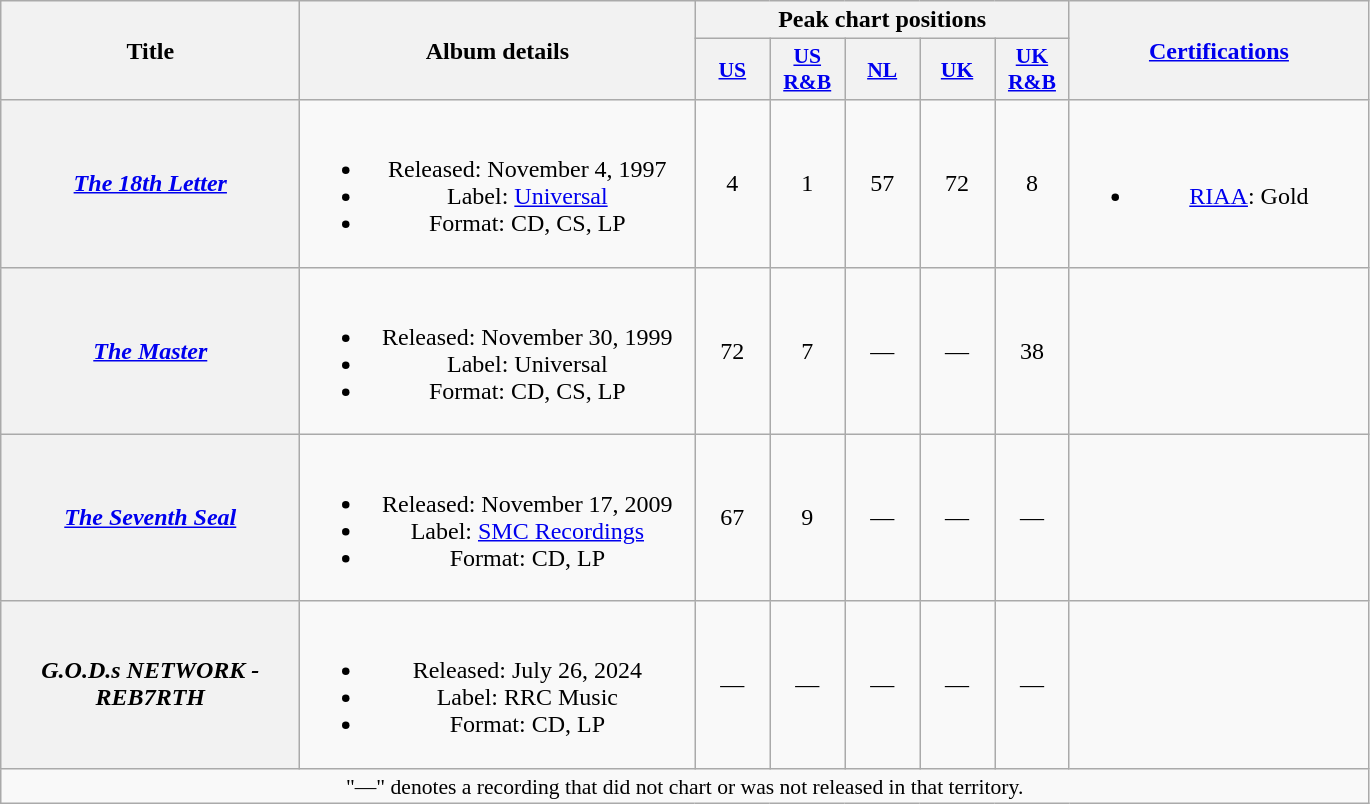<table class="wikitable plainrowheaders" style="text-align:center;" border="1">
<tr>
<th scope="col" rowspan="2" style="width:12em;">Title</th>
<th scope="col" rowspan="2" style="width:16em;">Album details</th>
<th colspan="5" scope="col">Peak chart positions</th>
<th scope="col" rowspan="2" style="width:12em;"><a href='#'>Certifications</a></th>
</tr>
<tr>
<th scope="col" style="width:3em;font-size:90%;"><a href='#'>US</a><br></th>
<th scope="col" style="width:3em;font-size:90%;"><a href='#'>US R&B</a><br></th>
<th scope="col" style="width:3em;font-size:90%;"><a href='#'>NL</a><br></th>
<th scope="col" style="width:3em;font-size:90%;"><a href='#'>UK</a><br></th>
<th scope="col" style="width:3em;font-size:90%;"><a href='#'>UK R&B</a><br></th>
</tr>
<tr>
<th scope="row"><em><a href='#'>The 18th Letter</a></em></th>
<td><br><ul><li>Released: November 4, 1997</li><li>Label: <a href='#'>Universal</a></li><li>Format: CD, CS, LP</li></ul></td>
<td>4</td>
<td>1</td>
<td>57</td>
<td>72</td>
<td>8</td>
<td><br><ul><li><a href='#'>RIAA</a>: Gold</li></ul></td>
</tr>
<tr>
<th scope="row"><em><a href='#'>The Master</a></em></th>
<td><br><ul><li>Released: November 30, 1999</li><li>Label: Universal</li><li>Format: CD, CS, LP</li></ul></td>
<td>72</td>
<td>7</td>
<td>—</td>
<td>—</td>
<td>38</td>
<td></td>
</tr>
<tr>
<th scope="row"><em><a href='#'>The Seventh Seal</a></em></th>
<td><br><ul><li>Released: November 17, 2009</li><li>Label: <a href='#'>SMC Recordings</a></li><li>Format: CD, LP</li></ul></td>
<td>67</td>
<td>9</td>
<td>—</td>
<td>—</td>
<td>—</td>
<td></td>
</tr>
<tr>
<th scope="row"><em>G.O.D.s NETWORK - REB7RTH</em></th>
<td><br><ul><li>Released: July 26, 2024</li><li>Label: RRC Music</li><li>Format: CD, LP</li></ul></td>
<td>—</td>
<td>—</td>
<td>—</td>
<td>—</td>
<td>—</td>
<td></td>
</tr>
<tr>
<td colspan="8" style="font-size:90%">"—" denotes a recording that did not chart or was not released in that territory.</td>
</tr>
</table>
